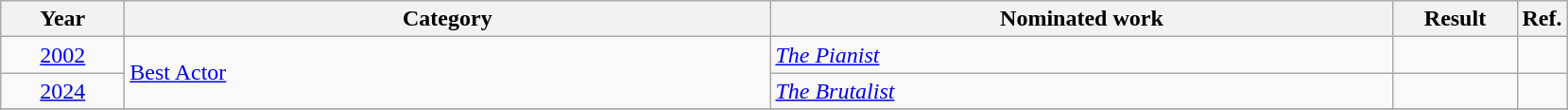<table class=wikitable>
<tr>
<th scope="col" style="width:5em;">Year</th>
<th scope="col" style="width:28em;">Category</th>
<th scope="col" style="width:27em;">Nominated work</th>
<th scope="col" style="width:5em;">Result</th>
<th>Ref.</th>
</tr>
<tr>
<td style="text-align:center;"><a href='#'>2002</a></td>
<td rowspan="2"><a href='#'>Best Actor</a></td>
<td><em><a href='#'>The Pianist</a></em></td>
<td></td>
<td style="text-align:center;"></td>
</tr>
<tr>
<td style="text-align:center;"><a href='#'>2024</a></td>
<td><em><a href='#'>The Brutalist</a></em></td>
<td></td>
<td style="text-align:center;"></td>
</tr>
<tr>
</tr>
</table>
